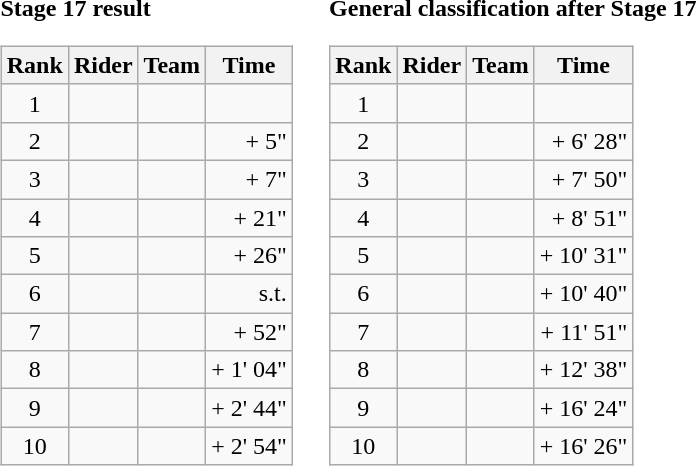<table>
<tr>
<td><strong>Stage 17 result</strong><br><table class="wikitable">
<tr>
<th scope="col">Rank</th>
<th scope="col">Rider</th>
<th scope="col">Team</th>
<th scope="col">Time</th>
</tr>
<tr>
<td style="text-align:center;">1</td>
<td></td>
<td></td>
<td style="text-align:right;"></td>
</tr>
<tr>
<td style="text-align:center;">2</td>
<td></td>
<td></td>
<td style="text-align:right;">+ 5"</td>
</tr>
<tr>
<td style="text-align:center;">3</td>
<td></td>
<td></td>
<td style="text-align:right;">+ 7"</td>
</tr>
<tr>
<td style="text-align:center;">4</td>
<td></td>
<td></td>
<td style="text-align:right;">+ 21"</td>
</tr>
<tr>
<td style="text-align:center;">5</td>
<td></td>
<td></td>
<td style="text-align:right;">+ 26"</td>
</tr>
<tr>
<td style="text-align:center;">6</td>
<td></td>
<td></td>
<td style="text-align:right;">s.t.</td>
</tr>
<tr>
<td style="text-align:center;">7</td>
<td></td>
<td></td>
<td style="text-align:right;">+ 52"</td>
</tr>
<tr>
<td style="text-align:center;">8</td>
<td></td>
<td></td>
<td style="text-align:right;">+ 1' 04"</td>
</tr>
<tr>
<td style="text-align:center;">9</td>
<td></td>
<td></td>
<td style="text-align:right;">+ 2' 44"</td>
</tr>
<tr>
<td style="text-align:center;">10</td>
<td></td>
<td></td>
<td style="text-align:right;">+ 2' 54"</td>
</tr>
</table>
</td>
<td></td>
<td><strong>General classification after Stage 17</strong><br><table class="wikitable">
<tr>
<th scope="col">Rank</th>
<th scope="col">Rider</th>
<th scope="col">Team</th>
<th scope="col">Time</th>
</tr>
<tr>
<td style="text-align:center;">1</td>
<td></td>
<td></td>
<td style="text-align:right;"></td>
</tr>
<tr>
<td style="text-align:center;">2</td>
<td></td>
<td></td>
<td style="text-align:right;">+ 6' 28"</td>
</tr>
<tr>
<td style="text-align:center;">3</td>
<td></td>
<td></td>
<td style="text-align:right;">+ 7' 50"</td>
</tr>
<tr>
<td style="text-align:center;">4</td>
<td></td>
<td></td>
<td style="text-align:right;">+ 8' 51"</td>
</tr>
<tr>
<td style="text-align:center;">5</td>
<td></td>
<td></td>
<td style="text-align:right;">+ 10' 31"</td>
</tr>
<tr>
<td style="text-align:center;">6</td>
<td></td>
<td></td>
<td style="text-align:right;">+ 10' 40"</td>
</tr>
<tr>
<td style="text-align:center;">7</td>
<td></td>
<td></td>
<td style="text-align:right;">+ 11' 51"</td>
</tr>
<tr>
<td style="text-align:center;">8</td>
<td></td>
<td></td>
<td style="text-align:right;">+ 12' 38"</td>
</tr>
<tr>
<td style="text-align:center;">9</td>
<td></td>
<td></td>
<td style="text-align:right;">+ 16' 24"</td>
</tr>
<tr>
<td style="text-align:center;">10</td>
<td></td>
<td></td>
<td style="text-align:right;">+ 16' 26"</td>
</tr>
</table>
</td>
</tr>
</table>
